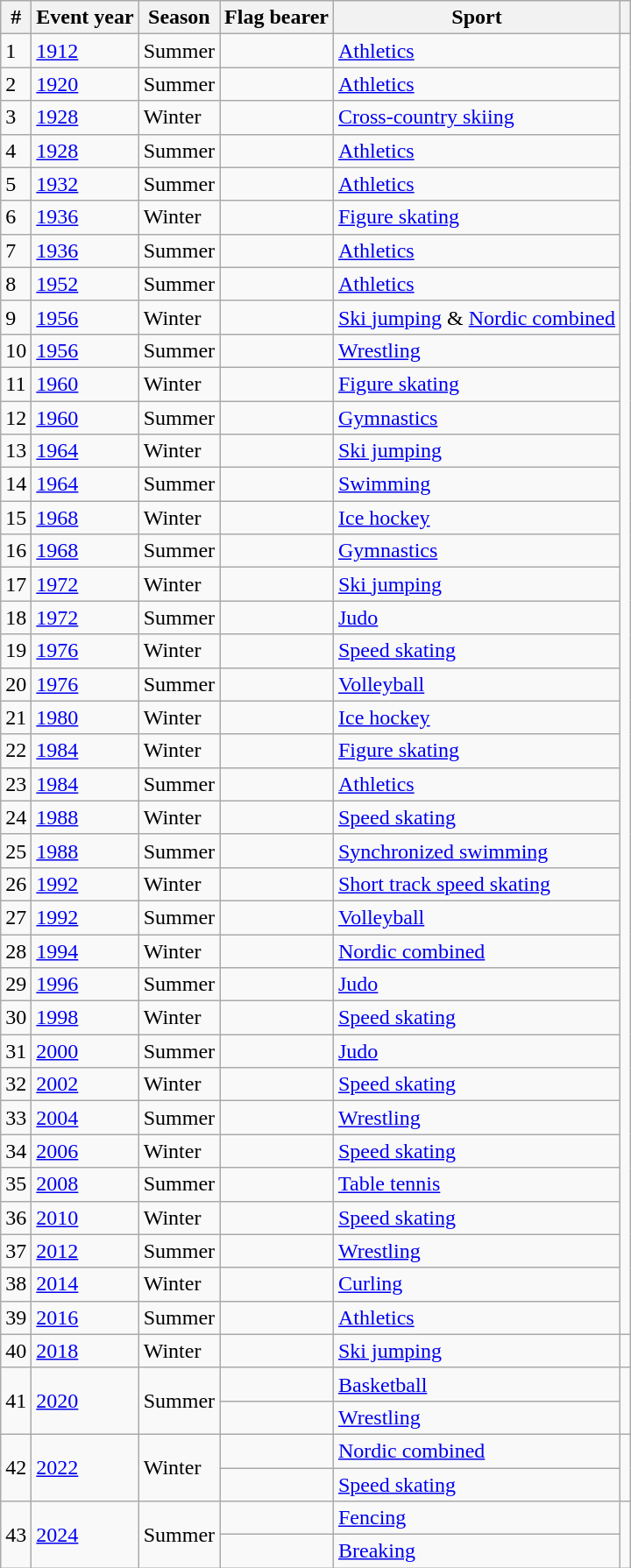<table class="wikitable sortable">
<tr>
<th>#</th>
<th>Event year</th>
<th>Season</th>
<th>Flag bearer</th>
<th>Sport</th>
<th></th>
</tr>
<tr>
<td>1</td>
<td><a href='#'>1912</a></td>
<td>Summer</td>
<td></td>
<td><a href='#'>Athletics</a></td>
<td rowspan=39></td>
</tr>
<tr>
<td>2</td>
<td><a href='#'>1920</a></td>
<td>Summer</td>
<td></td>
<td><a href='#'>Athletics</a></td>
</tr>
<tr>
<td>3</td>
<td><a href='#'>1928</a></td>
<td>Winter</td>
<td></td>
<td><a href='#'>Cross-country skiing</a></td>
</tr>
<tr>
<td>4</td>
<td><a href='#'>1928</a></td>
<td>Summer</td>
<td></td>
<td><a href='#'>Athletics</a></td>
</tr>
<tr>
<td>5</td>
<td><a href='#'>1932</a></td>
<td>Summer</td>
<td></td>
<td><a href='#'>Athletics</a></td>
</tr>
<tr>
<td>6</td>
<td><a href='#'>1936</a></td>
<td>Winter</td>
<td></td>
<td><a href='#'>Figure skating</a></td>
</tr>
<tr>
<td>7</td>
<td><a href='#'>1936</a></td>
<td>Summer</td>
<td></td>
<td><a href='#'>Athletics</a></td>
</tr>
<tr>
<td>8</td>
<td><a href='#'>1952</a></td>
<td>Summer</td>
<td></td>
<td><a href='#'>Athletics</a></td>
</tr>
<tr>
<td>9</td>
<td><a href='#'>1956</a></td>
<td>Winter</td>
<td></td>
<td><a href='#'>Ski jumping</a> & <a href='#'>Nordic combined</a></td>
</tr>
<tr>
<td>10</td>
<td><a href='#'>1956</a></td>
<td>Summer</td>
<td></td>
<td><a href='#'>Wrestling</a></td>
</tr>
<tr>
<td>11</td>
<td><a href='#'>1960</a></td>
<td>Winter</td>
<td></td>
<td><a href='#'>Figure skating</a></td>
</tr>
<tr>
<td>12</td>
<td><a href='#'>1960</a></td>
<td>Summer</td>
<td></td>
<td><a href='#'>Gymnastics</a></td>
</tr>
<tr>
<td>13</td>
<td><a href='#'>1964</a></td>
<td>Winter</td>
<td></td>
<td><a href='#'>Ski jumping</a></td>
</tr>
<tr>
<td>14</td>
<td><a href='#'>1964</a></td>
<td>Summer</td>
<td></td>
<td><a href='#'>Swimming</a></td>
</tr>
<tr>
<td>15</td>
<td><a href='#'>1968</a></td>
<td>Winter</td>
<td></td>
<td><a href='#'>Ice hockey</a></td>
</tr>
<tr>
<td>16</td>
<td><a href='#'>1968</a></td>
<td>Summer</td>
<td></td>
<td><a href='#'>Gymnastics</a></td>
</tr>
<tr>
<td>17</td>
<td><a href='#'>1972</a></td>
<td>Winter</td>
<td></td>
<td><a href='#'>Ski jumping</a></td>
</tr>
<tr>
<td>18</td>
<td><a href='#'>1972</a></td>
<td>Summer</td>
<td></td>
<td><a href='#'>Judo</a></td>
</tr>
<tr>
<td>19</td>
<td><a href='#'>1976</a></td>
<td>Winter</td>
<td></td>
<td><a href='#'>Speed skating</a></td>
</tr>
<tr>
<td>20</td>
<td><a href='#'>1976</a></td>
<td>Summer</td>
<td></td>
<td><a href='#'>Volleyball</a></td>
</tr>
<tr>
<td>21</td>
<td><a href='#'>1980</a></td>
<td>Winter</td>
<td></td>
<td><a href='#'>Ice hockey</a></td>
</tr>
<tr>
<td>22</td>
<td><a href='#'>1984</a></td>
<td>Winter</td>
<td></td>
<td><a href='#'>Figure skating</a></td>
</tr>
<tr>
<td>23</td>
<td><a href='#'>1984</a></td>
<td>Summer</td>
<td></td>
<td><a href='#'>Athletics</a></td>
</tr>
<tr>
<td>24</td>
<td><a href='#'>1988</a></td>
<td>Winter</td>
<td></td>
<td><a href='#'>Speed skating</a></td>
</tr>
<tr>
<td>25</td>
<td><a href='#'>1988</a></td>
<td>Summer</td>
<td></td>
<td><a href='#'>Synchronized swimming</a></td>
</tr>
<tr>
<td>26</td>
<td><a href='#'>1992</a></td>
<td>Winter</td>
<td></td>
<td><a href='#'>Short track speed skating</a></td>
</tr>
<tr>
<td>27</td>
<td><a href='#'>1992</a></td>
<td>Summer</td>
<td></td>
<td><a href='#'>Volleyball</a></td>
</tr>
<tr>
<td>28</td>
<td><a href='#'>1994</a></td>
<td>Winter</td>
<td></td>
<td><a href='#'>Nordic combined</a></td>
</tr>
<tr>
<td>29</td>
<td><a href='#'>1996</a></td>
<td>Summer</td>
<td></td>
<td><a href='#'>Judo</a></td>
</tr>
<tr>
<td>30</td>
<td><a href='#'>1998</a></td>
<td>Winter</td>
<td></td>
<td><a href='#'>Speed skating</a></td>
</tr>
<tr>
<td>31</td>
<td><a href='#'>2000</a></td>
<td>Summer</td>
<td></td>
<td><a href='#'>Judo</a></td>
</tr>
<tr>
<td>32</td>
<td><a href='#'>2002</a></td>
<td>Winter</td>
<td></td>
<td><a href='#'>Speed skating</a></td>
</tr>
<tr>
<td>33</td>
<td><a href='#'>2004</a></td>
<td>Summer</td>
<td></td>
<td><a href='#'>Wrestling</a></td>
</tr>
<tr>
<td>34</td>
<td><a href='#'>2006</a></td>
<td>Winter</td>
<td></td>
<td><a href='#'>Speed skating</a></td>
</tr>
<tr>
<td>35</td>
<td><a href='#'>2008</a></td>
<td>Summer</td>
<td></td>
<td><a href='#'>Table tennis</a></td>
</tr>
<tr>
<td>36</td>
<td><a href='#'>2010</a></td>
<td>Winter</td>
<td></td>
<td><a href='#'>Speed skating</a></td>
</tr>
<tr>
<td>37</td>
<td><a href='#'>2012</a></td>
<td>Summer</td>
<td></td>
<td><a href='#'>Wrestling</a></td>
</tr>
<tr>
<td>38</td>
<td><a href='#'>2014</a></td>
<td>Winter</td>
<td></td>
<td><a href='#'>Curling</a></td>
</tr>
<tr>
<td>39</td>
<td><a href='#'>2016</a></td>
<td>Summer</td>
<td></td>
<td><a href='#'>Athletics</a></td>
</tr>
<tr>
<td>40</td>
<td><a href='#'>2018</a></td>
<td>Winter</td>
<td></td>
<td><a href='#'>Ski jumping</a></td>
<td></td>
</tr>
<tr>
<td rowspan=2>41</td>
<td rowspan=2><a href='#'>2020</a></td>
<td rowspan=2>Summer</td>
<td></td>
<td><a href='#'>Basketball</a></td>
<td rowspan=2></td>
</tr>
<tr>
<td></td>
<td><a href='#'>Wrestling</a></td>
</tr>
<tr>
<td rowspan=2>42</td>
<td rowspan=2><a href='#'>2022</a></td>
<td rowspan=2>Winter</td>
<td></td>
<td><a href='#'>Nordic combined</a></td>
<td rowspan=2></td>
</tr>
<tr>
<td></td>
<td><a href='#'>Speed skating</a></td>
</tr>
<tr>
<td rowspan=2>43</td>
<td rowspan=2><a href='#'>2024</a></td>
<td rowspan=2>Summer</td>
<td></td>
<td><a href='#'>Fencing</a></td>
<td rowspan=2></td>
</tr>
<tr>
<td></td>
<td><a href='#'>Breaking</a></td>
</tr>
</table>
